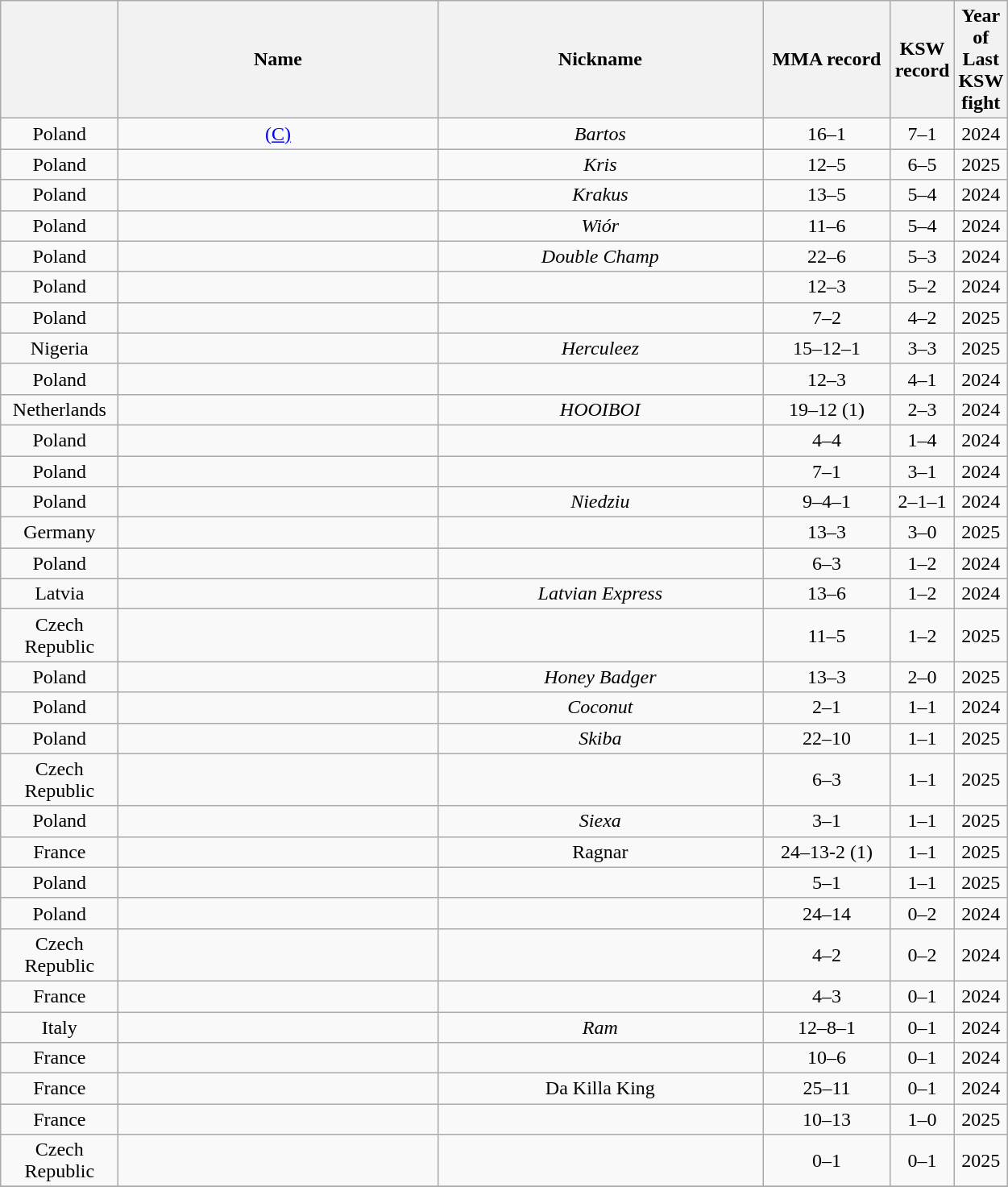<table class="wikitable sortable" width="66%" style="text-align:center;">
<tr>
<th width=12%></th>
<th width=37%>Name</th>
<th width=37%>Nickname</th>
<th width=20%>MMA record</th>
<th width=10%>KSW record</th>
<th width=10%>Year of Last KSW fight</th>
</tr>
<tr style="display:none;">
<td>!a</td>
<td>!a</td>
<td>!a</td>
<td>-9999</td>
</tr>
<tr>
<td><span>Poland</span></td>
<td> <a href='#'>(C)</a></td>
<td><em>Bartos</em></td>
<td>16–1</td>
<td>7–1</td>
<td>2024</td>
</tr>
<tr>
<td><span>Poland</span></td>
<td></td>
<td><em>Kris</em></td>
<td>12–5</td>
<td>6–5</td>
<td>2025</td>
</tr>
<tr>
<td><span>Poland</span></td>
<td></td>
<td><em>Krakus</em></td>
<td>13–5</td>
<td>5–4</td>
<td>2024</td>
</tr>
<tr>
<td><span>Poland</span></td>
<td></td>
<td><em>Wiór</em></td>
<td>11–6</td>
<td>5–4</td>
<td>2024</td>
</tr>
<tr>
<td><span>Poland</span></td>
<td></td>
<td><em>Double Champ</em></td>
<td>22–6</td>
<td>5–3</td>
<td>2024</td>
</tr>
<tr>
<td><span>Poland</span></td>
<td></td>
<td></td>
<td>12–3</td>
<td>5–2</td>
<td>2024</td>
</tr>
<tr>
<td><span>Poland</span></td>
<td></td>
<td></td>
<td>7–2</td>
<td>4–2</td>
<td>2025</td>
</tr>
<tr>
<td><span>Nigeria</span></td>
<td></td>
<td><em>Herculeez</em></td>
<td>15–12–1</td>
<td>3–3</td>
<td>2025</td>
</tr>
<tr>
<td><span>Poland</span></td>
<td></td>
<td></td>
<td>12–3</td>
<td>4–1</td>
<td>2024</td>
</tr>
<tr>
<td><span>Netherlands</span></td>
<td></td>
<td><em>HOOIBOI</em></td>
<td>19–12 (1)</td>
<td>2–3</td>
<td>2024</td>
</tr>
<tr>
<td><span>Poland</span></td>
<td></td>
<td></td>
<td>4–4</td>
<td>1–4</td>
<td>2024</td>
</tr>
<tr>
<td><span>Poland</span></td>
<td></td>
<td></td>
<td>7–1</td>
<td>3–1</td>
<td>2024</td>
</tr>
<tr>
<td><span>Poland</span></td>
<td></td>
<td><em>Niedziu</em></td>
<td>9–4–1</td>
<td>2–1–1</td>
<td>2024</td>
</tr>
<tr>
<td><span>Germany</span></td>
<td></td>
<td></td>
<td>13–3</td>
<td>3–0</td>
<td>2025</td>
</tr>
<tr>
<td><span>Poland</span></td>
<td></td>
<td></td>
<td>6–3</td>
<td>1–2</td>
<td>2024</td>
</tr>
<tr>
<td><span>Latvia</span></td>
<td></td>
<td><em>Latvian Express</em></td>
<td>13–6</td>
<td>1–2</td>
<td>2024</td>
</tr>
<tr>
<td><span>Czech Republic</span></td>
<td></td>
<td></td>
<td>11–5</td>
<td>1–2</td>
<td>2025</td>
</tr>
<tr>
<td><span>Poland</span></td>
<td></td>
<td><em>Honey Badger</em></td>
<td>13–3</td>
<td>2–0</td>
<td>2025</td>
</tr>
<tr>
<td><span>Poland</span></td>
<td></td>
<td><em>Coconut</em></td>
<td>2–1</td>
<td>1–1</td>
<td>2024</td>
</tr>
<tr>
<td><span>Poland</span></td>
<td></td>
<td><em>Skiba</em></td>
<td>22–10</td>
<td>1–1</td>
<td>2025</td>
</tr>
<tr>
<td><span>Czech Republic</span></td>
<td></td>
<td></td>
<td>6–3</td>
<td>1–1</td>
<td>2025</td>
</tr>
<tr>
<td><span>Poland</span></td>
<td></td>
<td><em>Siexa</em></td>
<td>3–1</td>
<td>1–1</td>
<td>2025</td>
</tr>
<tr>
<td><span>France</span></td>
<td></td>
<td>Ragnar</td>
<td>24–13-2 (1)</td>
<td>1–1</td>
<td>2025</td>
</tr>
<tr>
<td><span>Poland</span></td>
<td></td>
<td></td>
<td>5–1</td>
<td>1–1</td>
<td>2025</td>
</tr>
<tr>
<td><span>Poland</span></td>
<td></td>
<td></td>
<td>24–14</td>
<td>0–2</td>
<td>2024</td>
</tr>
<tr>
<td><span>Czech Republic</span></td>
<td></td>
<td></td>
<td>4–2</td>
<td>0–2</td>
<td>2024</td>
</tr>
<tr>
<td><span>France</span></td>
<td></td>
<td></td>
<td>4–3</td>
<td>0–1</td>
<td>2024</td>
</tr>
<tr>
<td><span>Italy</span></td>
<td></td>
<td><em>Ram</em></td>
<td>12–8–1</td>
<td>0–1</td>
<td>2024</td>
</tr>
<tr>
<td><span>France</span></td>
<td></td>
<td></td>
<td>10–6</td>
<td>0–1</td>
<td>2024</td>
</tr>
<tr>
<td><span>France</span></td>
<td></td>
<td>Da Killa King</td>
<td>25–11</td>
<td>0–1</td>
<td>2024</td>
</tr>
<tr>
<td><span>France</span></td>
<td></td>
<td></td>
<td>10–13</td>
<td>1–0</td>
<td>2025</td>
</tr>
<tr>
<td><span>Czech Republic</span></td>
<td></td>
<td></td>
<td>0–1</td>
<td>0–1</td>
<td>2025</td>
</tr>
<tr>
</tr>
</table>
